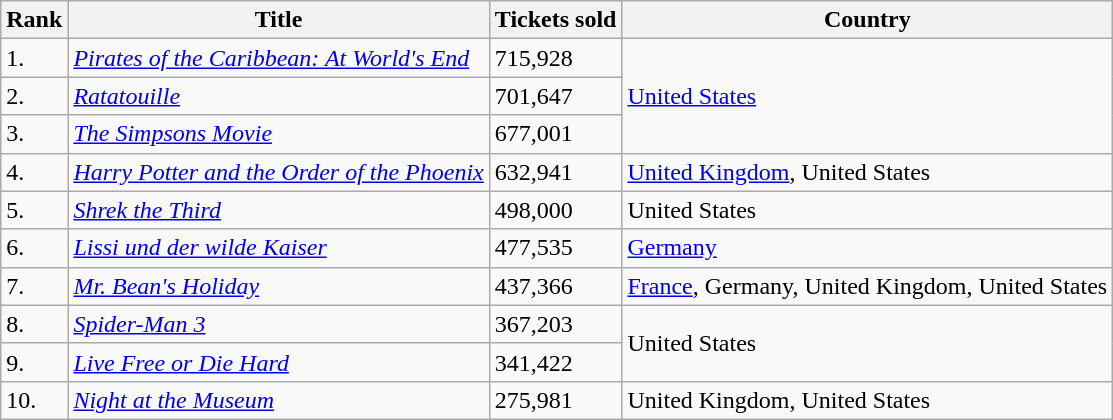<table class="wikitable sortable">
<tr>
<th>Rank</th>
<th>Title</th>
<th>Tickets sold</th>
<th>Country</th>
</tr>
<tr>
<td>1.</td>
<td><em><a href='#'>Pirates of the Caribbean: At World's End</a></em></td>
<td>715,928</td>
<td rowspan="3"><a href='#'>United States</a></td>
</tr>
<tr>
<td>2.</td>
<td><em><a href='#'>Ratatouille</a></em></td>
<td>701,647</td>
</tr>
<tr>
<td>3.</td>
<td><em><a href='#'>The Simpsons Movie</a></em></td>
<td>677,001</td>
</tr>
<tr>
<td>4.</td>
<td><em><a href='#'>Harry Potter and the Order of the Phoenix</a></em></td>
<td>632,941</td>
<td rowspan="1"><a href='#'>United Kingdom</a>, United States</td>
</tr>
<tr>
<td>5.</td>
<td><em><a href='#'>Shrek the Third</a></em></td>
<td>498,000</td>
<td rowspan="1">United States</td>
</tr>
<tr>
<td>6.</td>
<td><em><a href='#'>Lissi und der wilde Kaiser</a></em></td>
<td>477,535</td>
<td rowspan="1"><a href='#'>Germany</a></td>
</tr>
<tr>
<td>7.</td>
<td><em><a href='#'>Mr. Bean's Holiday</a></em></td>
<td>437,366</td>
<td rowspan="1"><a href='#'>France</a>, Germany, United Kingdom, United States</td>
</tr>
<tr>
<td>8.</td>
<td><em><a href='#'>Spider-Man 3</a></em></td>
<td>367,203</td>
<td rowspan="2">United States</td>
</tr>
<tr>
<td>9.</td>
<td><em><a href='#'>Live Free or Die Hard</a></em></td>
<td>341,422</td>
</tr>
<tr>
<td>10.</td>
<td><em><a href='#'>Night at the Museum</a></em></td>
<td>275,981</td>
<td rowspan="4">United Kingdom, United States</td>
</tr>
</table>
